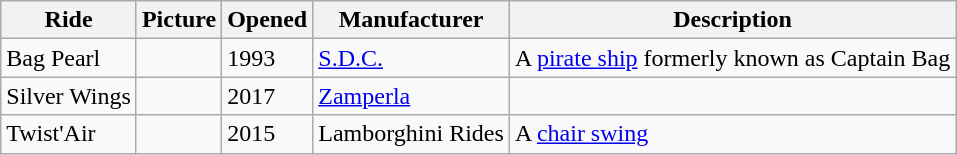<table class="wikitable sortable">
<tr>
<th>Ride</th>
<th>Picture</th>
<th>Opened</th>
<th>Manufacturer</th>
<th>Description</th>
</tr>
<tr>
<td>Bag Pearl</td>
<td> </td>
<td>1993</td>
<td><a href='#'>S.D.C.</a></td>
<td>A <a href='#'>pirate ship</a> formerly known as Captain Bag</td>
</tr>
<tr>
<td>Silver Wings</td>
<td> </td>
<td>2017</td>
<td><a href='#'>Zamperla</a></td>
<td></td>
</tr>
<tr>
<td>Twist'Air</td>
<td> </td>
<td>2015</td>
<td>Lamborghini Rides</td>
<td>A <a href='#'>chair swing</a></td>
</tr>
</table>
